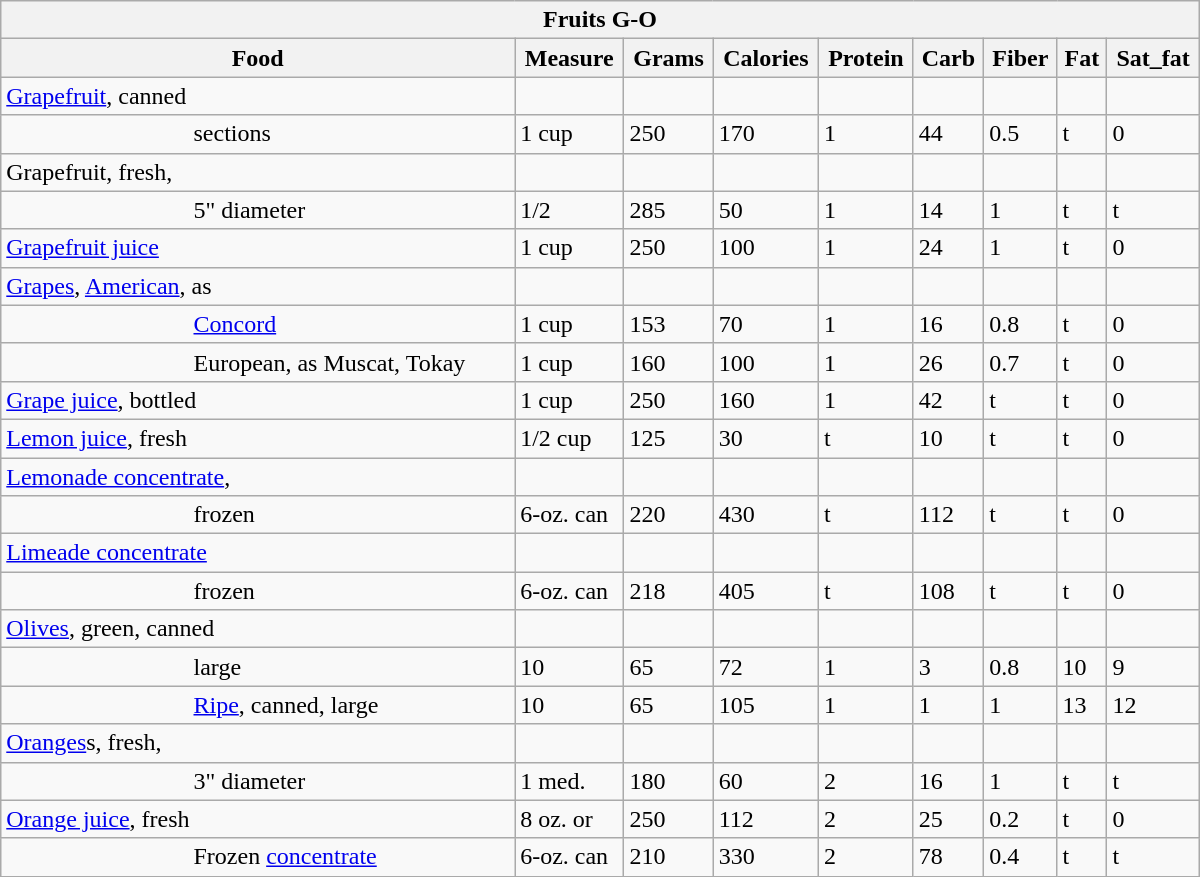<table class="wikitable collapsible collapsed" style="min-width:50em">
<tr>
<th colspan=9>Fruits G-O</th>
</tr>
<tr>
<th>Food</th>
<th>Measure</th>
<th>Grams</th>
<th>Calories</th>
<th>Protein</th>
<th>Carb</th>
<th>Fiber</th>
<th>Fat</th>
<th>Sat_fat</th>
</tr>
<tr>
<td><a href='#'>Grapefruit</a>, canned</td>
<td></td>
<td></td>
<td></td>
<td></td>
<td></td>
<td></td>
<td></td>
<td></td>
</tr>
<tr>
<td style="padding-left:8em">sections</td>
<td>1 cup</td>
<td>250</td>
<td>170</td>
<td>1</td>
<td>44</td>
<td>0.5</td>
<td>t</td>
<td>0</td>
</tr>
<tr>
<td>Grapefruit, fresh,</td>
<td></td>
<td></td>
<td></td>
<td></td>
<td></td>
<td></td>
<td></td>
<td></td>
</tr>
<tr>
<td style="padding-left:8em">5" diameter</td>
<td>1/2</td>
<td>285</td>
<td>50</td>
<td>1</td>
<td>14</td>
<td>1</td>
<td>t</td>
<td>t</td>
</tr>
<tr>
<td><a href='#'>Grapefruit juice</a></td>
<td>1 cup</td>
<td>250</td>
<td>100</td>
<td>1</td>
<td>24</td>
<td>1</td>
<td>t</td>
<td>0</td>
</tr>
<tr>
<td><a href='#'>Grapes</a>, <a href='#'>American</a>, as</td>
<td></td>
<td></td>
<td></td>
<td></td>
<td></td>
<td></td>
<td></td>
<td></td>
</tr>
<tr>
<td style="padding-left:8em"><a href='#'>Concord</a></td>
<td>1 cup</td>
<td>153</td>
<td>70</td>
<td>1</td>
<td>16</td>
<td>0.8</td>
<td>t</td>
<td>0</td>
</tr>
<tr>
<td style="padding-left:8em">European, as Muscat, Tokay</td>
<td>1 cup</td>
<td>160</td>
<td>100</td>
<td>1</td>
<td>26</td>
<td>0.7</td>
<td>t</td>
<td>0</td>
</tr>
<tr>
<td><a href='#'>Grape juice</a>, bottled</td>
<td>1 cup</td>
<td>250</td>
<td>160</td>
<td>1</td>
<td>42</td>
<td>t</td>
<td>t</td>
<td>0</td>
</tr>
<tr>
<td><a href='#'>Lemon juice</a>, fresh</td>
<td>1/2 cup</td>
<td>125</td>
<td>30</td>
<td>t</td>
<td>10</td>
<td>t</td>
<td>t</td>
<td>0</td>
</tr>
<tr>
<td><a href='#'>Lemonade concentrate</a>,</td>
<td></td>
<td></td>
<td></td>
<td></td>
<td></td>
<td></td>
<td></td>
<td></td>
</tr>
<tr>
<td style="padding-left:8em">frozen</td>
<td>6-oz. can</td>
<td>220</td>
<td>430</td>
<td>t</td>
<td>112</td>
<td>t</td>
<td>t</td>
<td>0</td>
</tr>
<tr>
<td><a href='#'>Limeade concentrate</a></td>
<td></td>
<td></td>
<td></td>
<td></td>
<td></td>
<td></td>
<td></td>
<td></td>
</tr>
<tr>
<td style="padding-left:8em">frozen</td>
<td>6-oz. can</td>
<td>218</td>
<td>405</td>
<td>t</td>
<td>108</td>
<td>t</td>
<td>t</td>
<td>0</td>
</tr>
<tr>
<td><a href='#'>Olives</a>, green, canned</td>
<td></td>
<td></td>
<td></td>
<td></td>
<td></td>
<td></td>
<td></td>
<td></td>
</tr>
<tr>
<td style="padding-left:8em">large</td>
<td>10</td>
<td>65</td>
<td>72</td>
<td>1</td>
<td>3</td>
<td>0.8</td>
<td>10</td>
<td>9</td>
</tr>
<tr>
<td style="padding-left:8em"><a href='#'>Ripe</a>, canned, large</td>
<td>10</td>
<td>65</td>
<td>105</td>
<td>1</td>
<td>1</td>
<td>1</td>
<td>13</td>
<td>12</td>
</tr>
<tr>
<td><a href='#'>Oranges</a>s, fresh,</td>
<td></td>
<td></td>
<td></td>
<td></td>
<td></td>
<td></td>
<td></td>
<td></td>
</tr>
<tr>
<td style="padding-left:8em">3" diameter</td>
<td>1 med.</td>
<td>180</td>
<td>60</td>
<td>2</td>
<td>16</td>
<td>1</td>
<td>t</td>
<td>t</td>
</tr>
<tr>
<td><a href='#'>Orange juice</a>, fresh</td>
<td>8 oz. or</td>
<td>250</td>
<td>112</td>
<td>2</td>
<td>25</td>
<td>0.2</td>
<td>t</td>
<td>0</td>
</tr>
<tr>
<td style="padding-left:8em">Frozen <a href='#'>concentrate</a></td>
<td>6-oz. can</td>
<td>210</td>
<td>330</td>
<td>2</td>
<td>78</td>
<td>0.4</td>
<td>t</td>
<td>t</td>
</tr>
</table>
